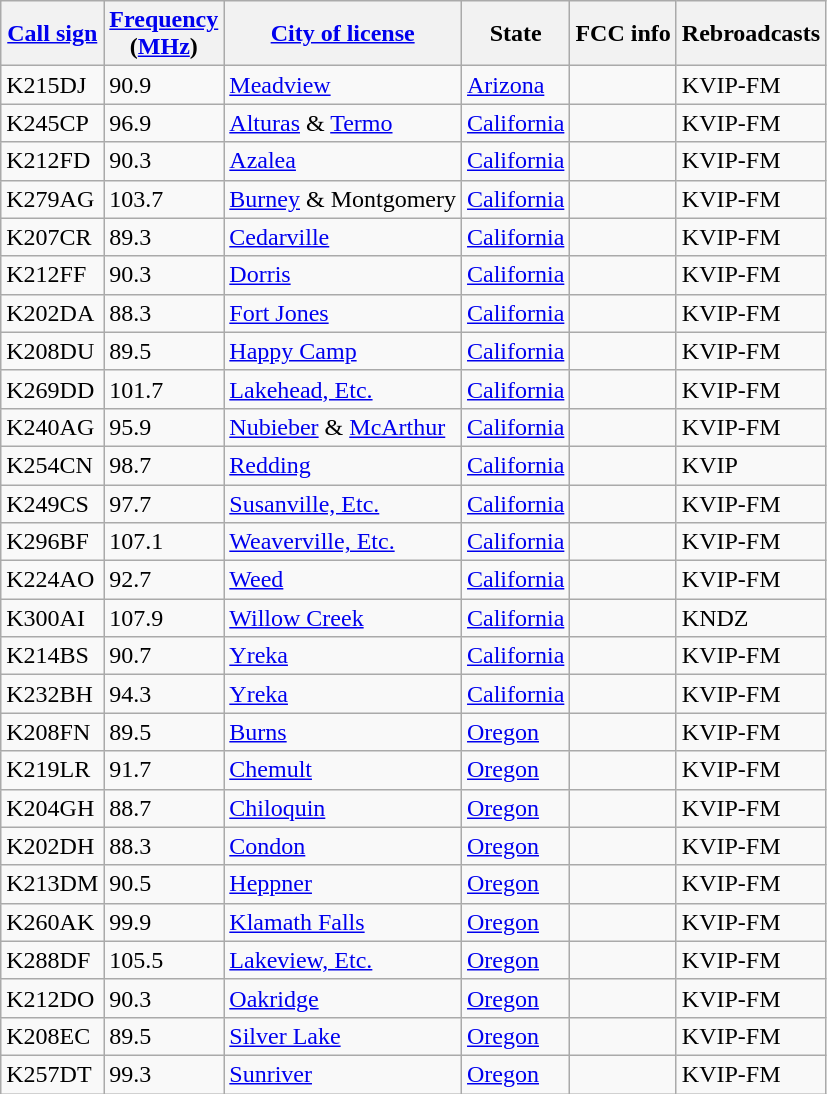<table class="wikitable sortable">
<tr>
<th><a href='#'>Call sign</a></th>
<th data-sort-type="number"><a href='#'>Frequency</a><br>(<a href='#'>MHz</a>)</th>
<th><a href='#'>City of license</a></th>
<th>State</th>
<th class="unsortable">FCC info</th>
<th>Rebroadcasts</th>
</tr>
<tr>
<td>K215DJ</td>
<td>90.9</td>
<td><a href='#'>Meadview</a></td>
<td><a href='#'>Arizona</a></td>
<td></td>
<td>KVIP-FM</td>
</tr>
<tr>
<td>K245CP</td>
<td>96.9</td>
<td><a href='#'>Alturas</a> & <a href='#'>Termo</a></td>
<td><a href='#'>California</a></td>
<td></td>
<td>KVIP-FM</td>
</tr>
<tr>
<td>K212FD</td>
<td>90.3</td>
<td><a href='#'>Azalea</a></td>
<td><a href='#'>California</a></td>
<td></td>
<td>KVIP-FM</td>
</tr>
<tr>
<td>K279AG</td>
<td>103.7</td>
<td><a href='#'>Burney</a> & Montgomery</td>
<td><a href='#'>California</a></td>
<td></td>
<td>KVIP-FM</td>
</tr>
<tr>
<td>K207CR</td>
<td>89.3</td>
<td><a href='#'>Cedarville</a></td>
<td><a href='#'>California</a></td>
<td></td>
<td>KVIP-FM</td>
</tr>
<tr>
<td>K212FF</td>
<td>90.3</td>
<td><a href='#'>Dorris</a></td>
<td><a href='#'>California</a></td>
<td></td>
<td>KVIP-FM</td>
</tr>
<tr>
<td>K202DA</td>
<td>88.3</td>
<td><a href='#'>Fort Jones</a></td>
<td><a href='#'>California</a></td>
<td></td>
<td>KVIP-FM</td>
</tr>
<tr>
<td>K208DU</td>
<td>89.5</td>
<td><a href='#'>Happy Camp</a></td>
<td><a href='#'>California</a></td>
<td></td>
<td>KVIP-FM</td>
</tr>
<tr>
<td>K269DD</td>
<td>101.7</td>
<td><a href='#'>Lakehead, Etc.</a></td>
<td><a href='#'>California</a></td>
<td></td>
<td>KVIP-FM</td>
</tr>
<tr>
<td>K240AG</td>
<td>95.9</td>
<td><a href='#'>Nubieber</a> & <a href='#'>McArthur</a></td>
<td><a href='#'>California</a></td>
<td></td>
<td>KVIP-FM</td>
</tr>
<tr>
<td>K254CN</td>
<td>98.7</td>
<td><a href='#'>Redding</a></td>
<td><a href='#'>California</a></td>
<td></td>
<td>KVIP</td>
</tr>
<tr>
<td>K249CS</td>
<td>97.7</td>
<td><a href='#'>Susanville, Etc.</a></td>
<td><a href='#'>California</a></td>
<td></td>
<td>KVIP-FM</td>
</tr>
<tr>
<td>K296BF</td>
<td>107.1</td>
<td><a href='#'>Weaverville, Etc.</a></td>
<td><a href='#'>California</a></td>
<td></td>
<td>KVIP-FM</td>
</tr>
<tr>
<td>K224AO</td>
<td>92.7</td>
<td><a href='#'>Weed</a></td>
<td><a href='#'>California</a></td>
<td></td>
<td>KVIP-FM</td>
</tr>
<tr>
<td>K300AI</td>
<td>107.9</td>
<td><a href='#'>Willow Creek</a></td>
<td><a href='#'>California</a></td>
<td></td>
<td>KNDZ</td>
</tr>
<tr>
<td>K214BS</td>
<td>90.7</td>
<td><a href='#'>Yreka</a></td>
<td><a href='#'>California</a></td>
<td></td>
<td>KVIP-FM</td>
</tr>
<tr>
<td>K232BH</td>
<td>94.3</td>
<td><a href='#'>Yreka</a></td>
<td><a href='#'>California</a></td>
<td></td>
<td>KVIP-FM</td>
</tr>
<tr>
<td>K208FN</td>
<td>89.5</td>
<td><a href='#'>Burns</a></td>
<td><a href='#'>Oregon</a></td>
<td></td>
<td>KVIP-FM</td>
</tr>
<tr>
<td>K219LR</td>
<td>91.7</td>
<td><a href='#'>Chemult</a></td>
<td><a href='#'>Oregon</a></td>
<td></td>
<td>KVIP-FM</td>
</tr>
<tr>
<td>K204GH</td>
<td>88.7</td>
<td><a href='#'>Chiloquin</a></td>
<td><a href='#'>Oregon</a></td>
<td></td>
<td>KVIP-FM</td>
</tr>
<tr>
<td>K202DH</td>
<td>88.3</td>
<td><a href='#'>Condon</a></td>
<td><a href='#'>Oregon</a></td>
<td></td>
<td>KVIP-FM</td>
</tr>
<tr>
<td>K213DM</td>
<td>90.5</td>
<td><a href='#'>Heppner</a></td>
<td><a href='#'>Oregon</a></td>
<td></td>
<td>KVIP-FM</td>
</tr>
<tr>
<td>K260AK</td>
<td>99.9</td>
<td><a href='#'>Klamath Falls</a></td>
<td><a href='#'>Oregon</a></td>
<td></td>
<td>KVIP-FM</td>
</tr>
<tr>
<td>K288DF</td>
<td>105.5</td>
<td><a href='#'>Lakeview, Etc.</a></td>
<td><a href='#'>Oregon</a></td>
<td></td>
<td>KVIP-FM</td>
</tr>
<tr>
<td>K212DO</td>
<td>90.3</td>
<td><a href='#'>Oakridge</a></td>
<td><a href='#'>Oregon</a></td>
<td></td>
<td>KVIP-FM</td>
</tr>
<tr>
<td>K208EC</td>
<td>89.5</td>
<td><a href='#'>Silver Lake</a></td>
<td><a href='#'>Oregon</a></td>
<td></td>
<td>KVIP-FM</td>
</tr>
<tr>
<td>K257DT</td>
<td>99.3</td>
<td><a href='#'>Sunriver</a></td>
<td><a href='#'>Oregon</a></td>
<td></td>
<td>KVIP-FM</td>
</tr>
</table>
